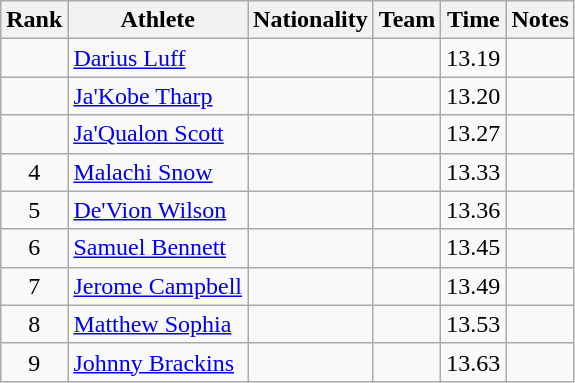<table class="wikitable sortable plainrowheaders" style="text-align:center">
<tr>
<th scope="col">Rank</th>
<th scope="col">Athlete</th>
<th scope="col">Nationality</th>
<th scope="col">Team</th>
<th scope="col">Time</th>
<th scope="col">Notes</th>
</tr>
<tr>
<td></td>
<td align=left><a href='#'>Darius Luff</a></td>
<td align=left></td>
<td></td>
<td>13.19</td>
<td></td>
</tr>
<tr>
<td></td>
<td align=left><a href='#'>Ja'Kobe Tharp</a></td>
<td align=left></td>
<td></td>
<td>13.20</td>
<td></td>
</tr>
<tr>
<td></td>
<td align=left><a href='#'>Ja'Qualon Scott</a></td>
<td align=left></td>
<td></td>
<td>13.27</td>
<td></td>
</tr>
<tr>
<td>4</td>
<td align=left><a href='#'>Malachi Snow</a></td>
<td align=left></td>
<td></td>
<td>13.33</td>
<td></td>
</tr>
<tr>
<td>5</td>
<td align=left><a href='#'>De'Vion Wilson</a></td>
<td align=left></td>
<td></td>
<td>13.36</td>
<td></td>
</tr>
<tr>
<td>6</td>
<td align=left><a href='#'>Samuel Bennett</a></td>
<td align=left></td>
<td></td>
<td>13.45</td>
<td></td>
</tr>
<tr>
<td>7</td>
<td align=left><a href='#'>Jerome Campbell</a></td>
<td align=left></td>
<td></td>
<td>13.49</td>
<td></td>
</tr>
<tr>
<td>8</td>
<td align=left><a href='#'>Matthew Sophia</a></td>
<td align=left></td>
<td></td>
<td>13.53</td>
<td></td>
</tr>
<tr>
<td>9</td>
<td align=left><a href='#'>Johnny Brackins</a></td>
<td align=left></td>
<td></td>
<td>13.63</td>
<td></td>
</tr>
</table>
